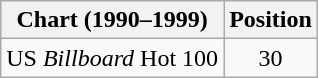<table class="wikitable">
<tr>
<th>Chart (1990–1999)</th>
<th>Position</th>
</tr>
<tr>
<td>US <em>Billboard</em> Hot 100</td>
<td align="center">30</td>
</tr>
</table>
